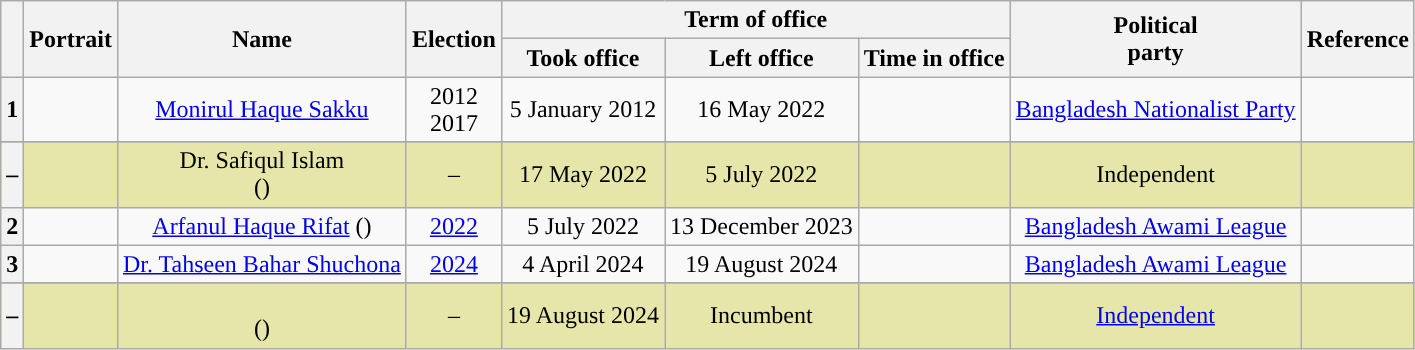<table class="wikitable" style="text-align:center">
<tr>
<th rowspan="2"></th>
<th rowspan="2">Portrait</th>
<th rowspan="2">Name<br></th>
<th rowspan="2">Election</th>
<th colspan="3"><strong>Term of office</strong></th>
<th rowspan="2"><strong>Political<br> party</strong></th>
<th rowspan="2"><strong>Reference</strong></th>
</tr>
<tr>
<th><strong>Took office</strong></th>
<th><strong>Left office</strong></th>
<th><strong>Time in office</strong></th>
</tr>
<tr>
<th style="background:">1</th>
<td align=center></td>
<td><a href='#'>Monirul Haque Sakku</a></td>
<td>2012<br>2017</td>
<td align=center>5 January 2012</td>
<td align=center>16 May 2022</td>
<td></td>
<td><a href='#'>Bangladesh Nationalist Party</a></td>
<td></td>
</tr>
<tr>
</tr>
<tr style="background:#e6e6aa;">
<th style="background:">–</th>
<td align=center></td>
<td>Dr. Safiqul Islam<br>()</td>
<td>–</td>
<td align=center>17 May 2022</td>
<td align=center>5 July 2022</td>
<td></td>
<td>Independent</td>
<td></td>
</tr>
<tr>
<th style="background:">2</th>
<td align=center></td>
<td><a href='#'>Arfanul Haque Rifat</a> ()</td>
<td><a href='#'>2022</a></td>
<td align=center>5 July 2022</td>
<td align=center>13 December 2023</td>
<td></td>
<td><a href='#'>Bangladesh Awami League</a></td>
<td></td>
</tr>
<tr>
<th style="background:">3</th>
<td align=center></td>
<td><a href='#'>Dr. Tahseen Bahar Shuchona</a></td>
<td><a href='#'>2024</a></td>
<td align=center>4 April 2024</td>
<td align=center>19 August 2024</td>
<td></td>
<td><a href='#'>Bangladesh Awami League</a></td>
<td></td>
</tr>
<tr>
</tr>
<tr style="background:#e6e6aa;">
<th style="background:">–</th>
<td align=center></td>
<td><br>()</td>
<td>–</td>
<td align=center>19 August 2024</td>
<td align=center>Incumbent</td>
<td></td>
<td><a href='#'>Independent</a></td>
<td></td>
</tr>
</table>
